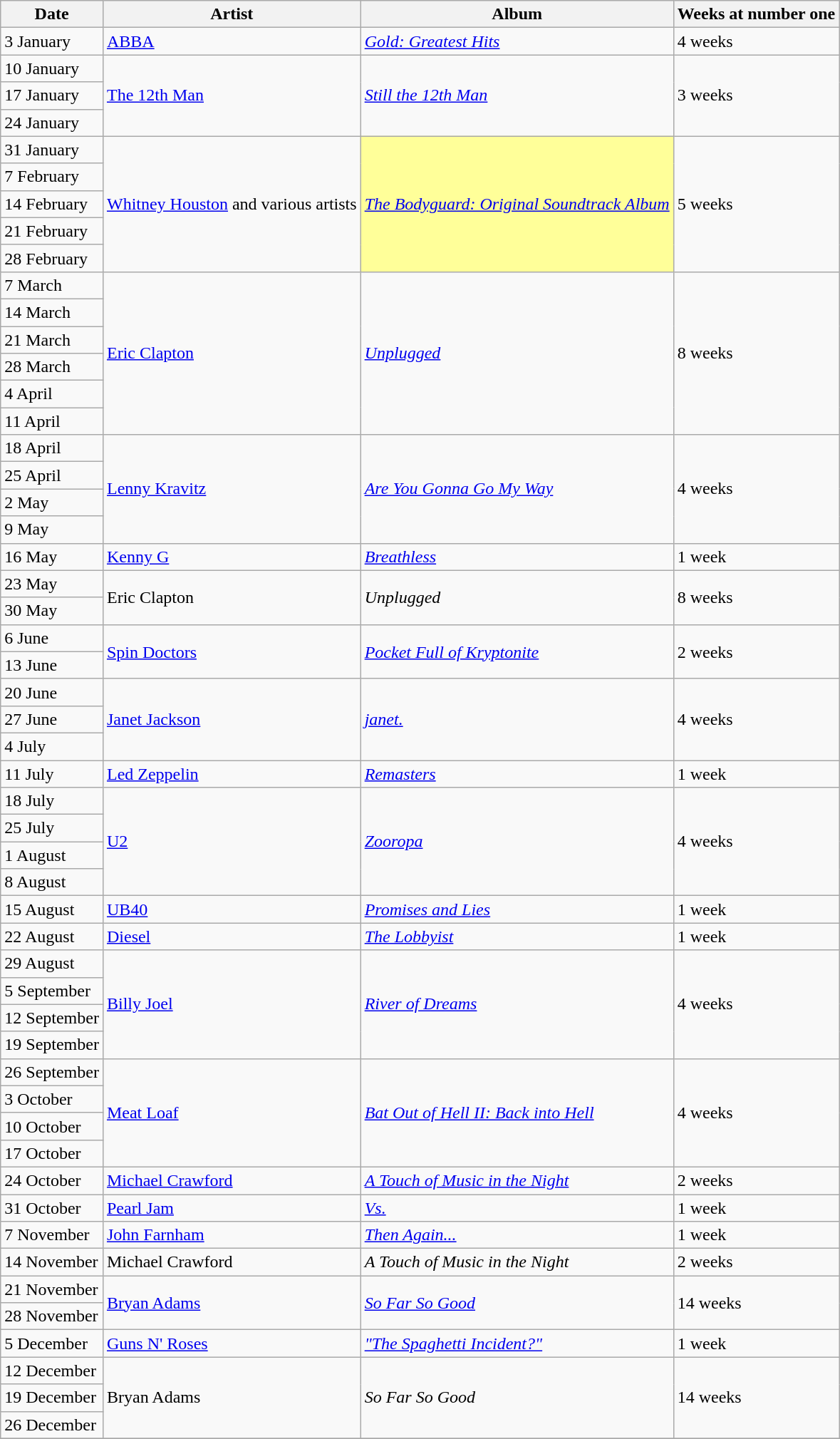<table class="wikitable">
<tr>
<th>Date</th>
<th>Artist</th>
<th>Album</th>
<th>Weeks at number one</th>
</tr>
<tr>
<td>3 January</td>
<td><a href='#'>ABBA</a></td>
<td><em><a href='#'>Gold: Greatest Hits</a></em></td>
<td>4 weeks</td>
</tr>
<tr>
<td>10 January</td>
<td rowspan="3"><a href='#'>The 12th Man</a></td>
<td rowspan="3"><em><a href='#'>Still the 12th Man</a></em></td>
<td rowspan="3">3 weeks</td>
</tr>
<tr>
<td>17 January</td>
</tr>
<tr>
<td>24 January</td>
</tr>
<tr>
<td>31 January</td>
<td rowspan="5"><a href='#'>Whitney Houston</a> and various artists</td>
<td bgcolor=#FFFF99 rowspan="5"><em><a href='#'>The Bodyguard: Original Soundtrack Album</a></em></td>
<td rowspan="5">5 weeks</td>
</tr>
<tr>
<td>7 February</td>
</tr>
<tr>
<td>14 February</td>
</tr>
<tr>
<td>21 February</td>
</tr>
<tr>
<td>28 February</td>
</tr>
<tr>
<td>7 March</td>
<td rowspan="6"><a href='#'>Eric Clapton</a></td>
<td rowspan="6"><em><a href='#'>Unplugged</a></em></td>
<td rowspan="6">8 weeks</td>
</tr>
<tr>
<td>14 March</td>
</tr>
<tr>
<td>21 March</td>
</tr>
<tr>
<td>28 March</td>
</tr>
<tr>
<td>4 April</td>
</tr>
<tr>
<td>11 April</td>
</tr>
<tr>
<td>18 April</td>
<td rowspan="4"><a href='#'>Lenny Kravitz</a></td>
<td rowspan="4"><em><a href='#'>Are You Gonna Go My Way</a></em></td>
<td rowspan="4">4 weeks</td>
</tr>
<tr>
<td>25 April</td>
</tr>
<tr>
<td>2 May</td>
</tr>
<tr>
<td>9 May</td>
</tr>
<tr>
<td>16 May</td>
<td><a href='#'>Kenny G</a></td>
<td><em><a href='#'>Breathless</a></em></td>
<td>1 week</td>
</tr>
<tr>
<td>23 May</td>
<td rowspan="2">Eric Clapton</td>
<td rowspan="2"><em>Unplugged</em></td>
<td rowspan="2">8 weeks</td>
</tr>
<tr>
<td>30 May</td>
</tr>
<tr>
<td>6 June</td>
<td rowspan="2"><a href='#'>Spin Doctors</a></td>
<td rowspan="2"><em><a href='#'>Pocket Full of Kryptonite</a></em></td>
<td rowspan="2">2 weeks</td>
</tr>
<tr>
<td>13 June</td>
</tr>
<tr>
<td>20 June</td>
<td rowspan="3"><a href='#'>Janet Jackson</a></td>
<td rowspan="3"><em><a href='#'>janet.</a></em></td>
<td rowspan="3">4 weeks</td>
</tr>
<tr>
<td>27 June</td>
</tr>
<tr>
<td>4 July</td>
</tr>
<tr>
<td>11 July</td>
<td><a href='#'>Led Zeppelin</a></td>
<td><em><a href='#'>Remasters</a></em></td>
<td>1 week</td>
</tr>
<tr>
<td>18 July</td>
<td rowspan="4"><a href='#'>U2</a></td>
<td rowspan="4"><em><a href='#'>Zooropa</a></em></td>
<td rowspan="4">4 weeks</td>
</tr>
<tr>
<td>25 July</td>
</tr>
<tr>
<td>1 August</td>
</tr>
<tr>
<td>8 August</td>
</tr>
<tr>
<td>15 August</td>
<td><a href='#'>UB40</a></td>
<td><em><a href='#'>Promises and Lies</a></em></td>
<td>1 week</td>
</tr>
<tr>
<td>22 August</td>
<td><a href='#'>Diesel</a></td>
<td><em><a href='#'>The Lobbyist</a></em></td>
<td>1 week</td>
</tr>
<tr>
<td>29 August</td>
<td rowspan="4"><a href='#'>Billy Joel</a></td>
<td rowspan="4"><em><a href='#'>River of Dreams</a></em></td>
<td rowspan="4">4 weeks</td>
</tr>
<tr>
<td>5 September</td>
</tr>
<tr>
<td>12 September</td>
</tr>
<tr>
<td>19 September</td>
</tr>
<tr>
<td>26 September</td>
<td rowspan="4"><a href='#'>Meat Loaf</a></td>
<td rowspan="4"><em><a href='#'>Bat Out of Hell II: Back into Hell</a></em></td>
<td rowspan="4">4 weeks</td>
</tr>
<tr>
<td>3 October</td>
</tr>
<tr>
<td>10 October</td>
</tr>
<tr>
<td>17 October</td>
</tr>
<tr>
<td>24 October</td>
<td><a href='#'>Michael Crawford</a></td>
<td><em><a href='#'>A Touch of Music in the Night</a></em></td>
<td>2 weeks</td>
</tr>
<tr>
<td>31 October</td>
<td><a href='#'>Pearl Jam</a></td>
<td><em><a href='#'>Vs.</a></em></td>
<td>1 week</td>
</tr>
<tr>
<td>7 November</td>
<td><a href='#'>John Farnham</a></td>
<td><em><a href='#'>Then Again...</a></em></td>
<td>1 week</td>
</tr>
<tr>
<td>14 November</td>
<td>Michael Crawford</td>
<td><em>A Touch of Music in the Night</em></td>
<td>2 weeks</td>
</tr>
<tr>
<td>21 November</td>
<td rowspan="2"><a href='#'>Bryan Adams</a></td>
<td rowspan="2"><em><a href='#'>So Far So Good</a></em></td>
<td rowspan="2">14 weeks</td>
</tr>
<tr>
<td>28 November</td>
</tr>
<tr>
<td>5 December</td>
<td><a href='#'>Guns N' Roses</a></td>
<td><em><a href='#'>"The Spaghetti Incident?"</a></em></td>
<td>1 week</td>
</tr>
<tr>
<td>12 December</td>
<td rowspan="3">Bryan Adams</td>
<td rowspan="3"><em>So Far So Good</em></td>
<td rowspan="3">14 weeks</td>
</tr>
<tr>
<td>19 December</td>
</tr>
<tr>
<td>26 December</td>
</tr>
<tr>
</tr>
</table>
